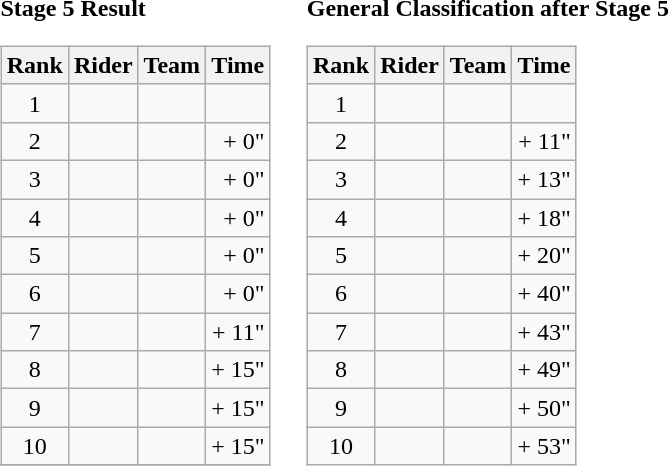<table>
<tr>
<td><strong>Stage 5 Result</strong><br><table class=wikitable>
<tr>
<th>Rank</th>
<th>Rider</th>
<th>Team</th>
<th>Time</th>
</tr>
<tr>
<td align=center>1</td>
<td></td>
<td></td>
<td align=right></td>
</tr>
<tr>
<td align=center>2</td>
<td></td>
<td></td>
<td align=right>+ 0"</td>
</tr>
<tr>
<td align=center>3</td>
<td></td>
<td></td>
<td align=right>+ 0"</td>
</tr>
<tr>
<td align=center>4</td>
<td></td>
<td></td>
<td align=right>+ 0"</td>
</tr>
<tr>
<td align=center>5</td>
<td></td>
<td></td>
<td align=right>+ 0"</td>
</tr>
<tr>
<td align=center>6</td>
<td></td>
<td></td>
<td align=right>+ 0"</td>
</tr>
<tr>
<td align=center>7</td>
<td></td>
<td></td>
<td align=right>+ 11"</td>
</tr>
<tr>
<td align=center>8</td>
<td></td>
<td></td>
<td align=right>+ 15"</td>
</tr>
<tr>
<td align=center>9</td>
<td></td>
<td></td>
<td align=right>+ 15"</td>
</tr>
<tr>
<td align=center>10</td>
<td></td>
<td></td>
<td align=right>+ 15"</td>
</tr>
<tr>
</tr>
</table>
</td>
<td></td>
<td><strong>General Classification after Stage 5</strong><br><table class=wikitable>
<tr>
<th>Rank</th>
<th>Rider</th>
<th>Team</th>
<th>Time</th>
</tr>
<tr>
<td align=center>1</td>
<td>  </td>
<td></td>
<td align=right></td>
</tr>
<tr>
<td align=center>2</td>
<td></td>
<td></td>
<td align=right>+ 11"</td>
</tr>
<tr>
<td align=center>3</td>
<td></td>
<td></td>
<td align=right>+ 13"</td>
</tr>
<tr>
<td align=center>4</td>
<td> </td>
<td></td>
<td align=right>+ 18"</td>
</tr>
<tr>
<td align=center>5</td>
<td></td>
<td></td>
<td align=right>+ 20"</td>
</tr>
<tr>
<td align=center>6</td>
<td></td>
<td></td>
<td align=right>+ 40"</td>
</tr>
<tr>
<td align=center>7</td>
<td></td>
<td></td>
<td align=right>+ 43"</td>
</tr>
<tr>
<td align=center>8</td>
<td></td>
<td></td>
<td align=right>+ 49"</td>
</tr>
<tr>
<td align=center>9</td>
<td></td>
<td></td>
<td align=right>+ 50"</td>
</tr>
<tr>
<td align=center>10</td>
<td> </td>
<td></td>
<td align=right>+ 53"</td>
</tr>
</table>
</td>
</tr>
</table>
